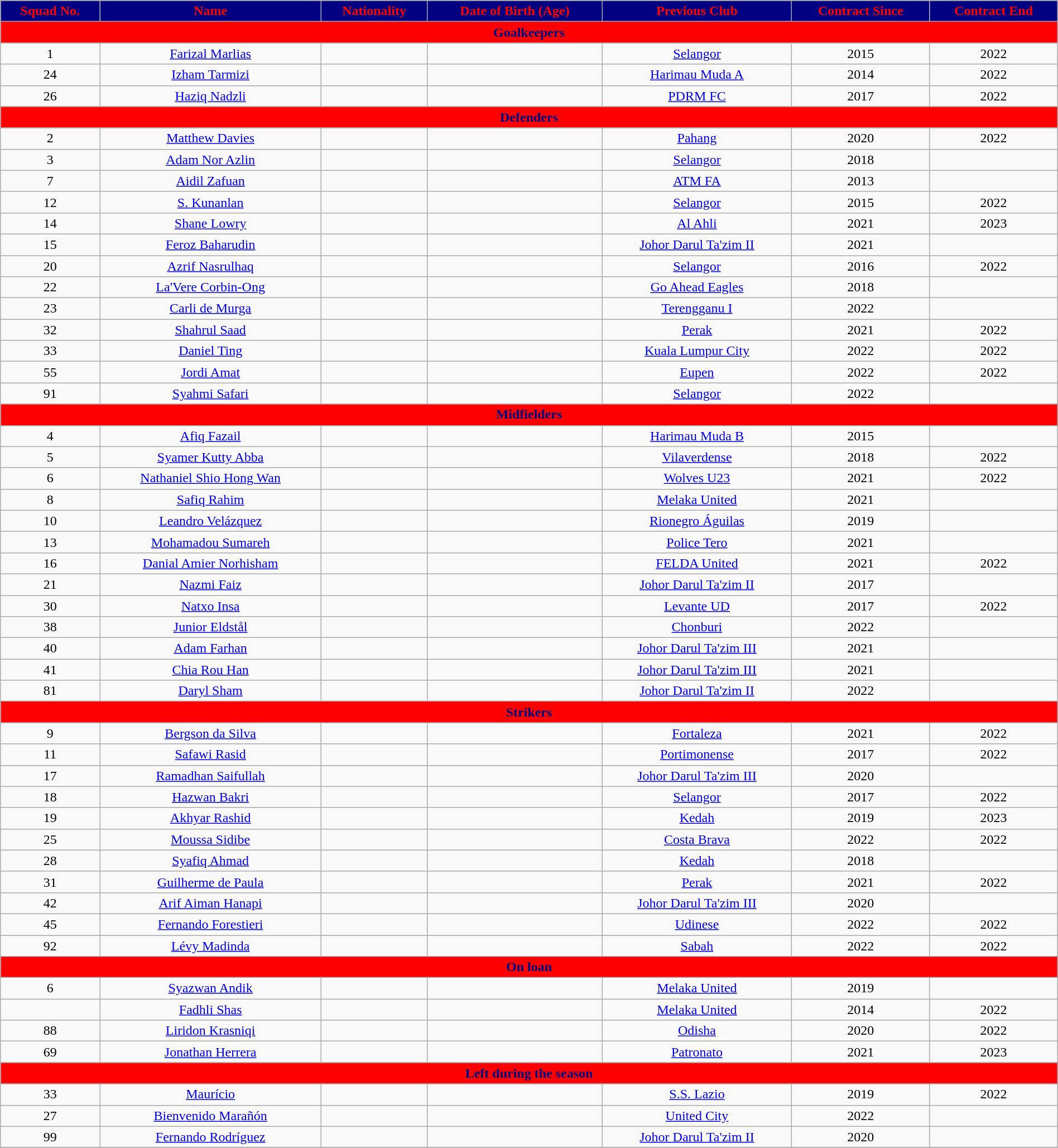<table class="wikitable" style="text-align:center; width:100%;">
<tr>
<th style="background:navy; color:red; text-align:center;">Squad No.</th>
<th style="background:navy; color:red; text-align:center;">Name</th>
<th style="background:navy; color:red; text-align:center;">Nationality</th>
<th style="background:navy; color:red; text-align:center;">Date of Birth (Age)</th>
<th style="background:navy; color:red; text-align:center;">Previous Club</th>
<th style="background:navy; color:red; text-align:center;">Contract Since</th>
<th style="background:navy; color:red; text-align:center;">Contract End</th>
</tr>
<tr>
<th colspan="8" style="background:red; color:navy; text-align:center">Goalkeepers</th>
</tr>
<tr>
<td>1</td>
<td><a href='#'>Farizal Marlias</a></td>
<td></td>
<td></td>
<td> <a href='#'>Selangor</a></td>
<td>2015</td>
<td>2022</td>
</tr>
<tr>
<td>24</td>
<td><a href='#'>Izham Tarmizi</a></td>
<td></td>
<td></td>
<td> <a href='#'>Harimau Muda A</a></td>
<td>2014</td>
<td>2022</td>
</tr>
<tr>
<td>26</td>
<td><a href='#'>Haziq Nadzli</a></td>
<td></td>
<td></td>
<td> <a href='#'>PDRM FC</a></td>
<td>2017</td>
<td>2022</td>
</tr>
<tr>
<th colspan="8" style="background:red; color:navy; text-align:center">Defenders</th>
</tr>
<tr>
<td>2</td>
<td><a href='#'>Matthew Davies</a></td>
<td></td>
<td></td>
<td> <a href='#'>Pahang</a></td>
<td>2020</td>
<td>2022</td>
</tr>
<tr>
<td>3</td>
<td><a href='#'>Adam Nor Azlin</a></td>
<td></td>
<td></td>
<td> <a href='#'>Selangor</a></td>
<td>2018</td>
<td></td>
</tr>
<tr>
<td>7</td>
<td><a href='#'>Aidil Zafuan</a></td>
<td></td>
<td></td>
<td> <a href='#'>ATM FA</a></td>
<td>2013</td>
<td></td>
</tr>
<tr>
<td>12</td>
<td><a href='#'>S. Kunanlan</a></td>
<td></td>
<td></td>
<td> <a href='#'>Selangor</a></td>
<td>2015</td>
<td>2022</td>
</tr>
<tr>
<td>14</td>
<td><a href='#'>Shane Lowry</a></td>
<td></td>
<td></td>
<td> <a href='#'>Al Ahli</a></td>
<td>2021</td>
<td>2023</td>
</tr>
<tr>
<td>15</td>
<td><a href='#'>Feroz Baharudin</a></td>
<td></td>
<td></td>
<td> <a href='#'>Johor Darul Ta'zim II</a></td>
<td>2021</td>
<td></td>
</tr>
<tr>
<td>20</td>
<td><a href='#'>Azrif Nasrulhaq</a></td>
<td></td>
<td></td>
<td> <a href='#'>Selangor</a></td>
<td>2016</td>
<td>2022</td>
</tr>
<tr>
<td>22</td>
<td><a href='#'>La'Vere Corbin-Ong</a></td>
<td></td>
<td></td>
<td> <a href='#'>Go Ahead Eagles</a></td>
<td>2018</td>
<td></td>
</tr>
<tr>
<td>23</td>
<td><a href='#'>Carli de Murga</a></td>
<td></td>
<td></td>
<td> <a href='#'>Terengganu I</a></td>
<td>2022</td>
<td></td>
</tr>
<tr>
<td>32</td>
<td><a href='#'>Shahrul Saad</a></td>
<td></td>
<td></td>
<td> <a href='#'>Perak</a></td>
<td>2021</td>
<td>2022</td>
</tr>
<tr>
<td>33</td>
<td><a href='#'>Daniel Ting</a></td>
<td></td>
<td></td>
<td> <a href='#'>Kuala Lumpur City</a></td>
<td>2022</td>
<td>2022</td>
</tr>
<tr>
<td>55</td>
<td><a href='#'>Jordi Amat</a></td>
<td></td>
<td></td>
<td> <a href='#'>Eupen</a></td>
<td>2022</td>
<td>2022</td>
</tr>
<tr>
<td>91</td>
<td><a href='#'>Syahmi Safari</a></td>
<td></td>
<td></td>
<td> <a href='#'>Selangor</a></td>
<td>2022</td>
<td></td>
</tr>
<tr>
<th colspan="8" style="background:red; color:navy; text-align:center">Midfielders</th>
</tr>
<tr>
<td>4</td>
<td><a href='#'>Afiq Fazail</a></td>
<td></td>
<td></td>
<td> <a href='#'>Harimau Muda B</a></td>
<td>2015</td>
<td></td>
</tr>
<tr>
<td>5</td>
<td><a href='#'>Syamer Kutty Abba</a></td>
<td></td>
<td></td>
<td> <a href='#'>Vilaverdense</a></td>
<td>2018</td>
<td>2022</td>
</tr>
<tr>
<td>6</td>
<td><a href='#'>Nathaniel Shio Hong Wan</a></td>
<td></td>
<td></td>
<td> <a href='#'>Wolves U23</a></td>
<td>2021</td>
<td>2022</td>
</tr>
<tr>
<td>8</td>
<td><a href='#'>Safiq Rahim</a></td>
<td></td>
<td></td>
<td> <a href='#'>Melaka United</a></td>
<td>2021</td>
<td></td>
</tr>
<tr>
<td>10</td>
<td><a href='#'>Leandro Velázquez</a></td>
<td></td>
<td></td>
<td> <a href='#'>Rionegro Águilas</a></td>
<td>2019</td>
<td></td>
</tr>
<tr>
<td>13</td>
<td><a href='#'>Mohamadou Sumareh</a></td>
<td></td>
<td></td>
<td> <a href='#'>Police Tero</a></td>
<td>2021</td>
<td></td>
</tr>
<tr>
<td>16</td>
<td><a href='#'>Danial Amier Norhisham</a></td>
<td></td>
<td></td>
<td> <a href='#'>FELDA United</a></td>
<td>2021</td>
<td>2022</td>
</tr>
<tr>
<td>21</td>
<td><a href='#'>Nazmi Faiz</a></td>
<td></td>
<td></td>
<td> <a href='#'>Johor Darul Ta'zim II</a></td>
<td>2017</td>
<td></td>
</tr>
<tr>
<td>30</td>
<td><a href='#'>Natxo Insa</a></td>
<td></td>
<td></td>
<td> <a href='#'>Levante UD</a></td>
<td>2017</td>
<td>2022</td>
</tr>
<tr>
<td>38</td>
<td><a href='#'>Junior Eldstål</a></td>
<td></td>
<td></td>
<td> <a href='#'>Chonburi</a></td>
<td>2022</td>
<td></td>
</tr>
<tr>
<td>40</td>
<td><a href='#'>Adam Farhan</a></td>
<td></td>
<td></td>
<td> <a href='#'>Johor Darul Ta'zim III</a></td>
<td>2021</td>
<td></td>
</tr>
<tr>
<td>41</td>
<td><a href='#'>Chia Rou Han</a></td>
<td></td>
<td></td>
<td> <a href='#'>Johor Darul Ta'zim III</a></td>
<td>2021</td>
<td></td>
</tr>
<tr>
<td>81</td>
<td><a href='#'>Daryl Sham</a></td>
<td></td>
<td></td>
<td> <a href='#'>Johor Darul Ta'zim II</a></td>
<td>2022</td>
<td></td>
</tr>
<tr>
<th colspan="8" style="background:red; color:navy; text-align:center">Strikers</th>
</tr>
<tr>
<td>9</td>
<td><a href='#'>Bergson da Silva</a></td>
<td></td>
<td></td>
<td> <a href='#'>Fortaleza</a></td>
<td>2021</td>
<td>2022</td>
</tr>
<tr>
<td>11</td>
<td><a href='#'>Safawi Rasid</a></td>
<td></td>
<td></td>
<td> <a href='#'>Portimonense</a></td>
<td>2017</td>
<td>2022</td>
</tr>
<tr>
<td>17</td>
<td><a href='#'>Ramadhan Saifullah</a></td>
<td></td>
<td></td>
<td> <a href='#'>Johor Darul Ta'zim III</a></td>
<td>2020</td>
<td></td>
</tr>
<tr>
<td>18</td>
<td><a href='#'>Hazwan Bakri</a></td>
<td></td>
<td></td>
<td> <a href='#'>Selangor</a></td>
<td>2017</td>
<td>2022</td>
</tr>
<tr>
<td>19</td>
<td><a href='#'>Akhyar Rashid</a></td>
<td></td>
<td></td>
<td> <a href='#'>Kedah</a></td>
<td>2019</td>
<td>2023</td>
</tr>
<tr>
<td>25</td>
<td><a href='#'>Moussa Sidibe</a></td>
<td></td>
<td></td>
<td> <a href='#'>Costa Brava</a></td>
<td>2022</td>
<td>2022</td>
</tr>
<tr>
<td>28</td>
<td><a href='#'>Syafiq Ahmad</a></td>
<td></td>
<td></td>
<td> <a href='#'>Kedah</a></td>
<td>2018</td>
<td></td>
</tr>
<tr>
<td>31</td>
<td><a href='#'>Guilherme de Paula</a></td>
<td></td>
<td></td>
<td> <a href='#'>Perak</a></td>
<td>2021</td>
<td>2022</td>
</tr>
<tr>
<td>42</td>
<td><a href='#'>Arif Aiman Hanapi</a></td>
<td></td>
<td></td>
<td> <a href='#'>Johor Darul Ta'zim III</a></td>
<td>2020</td>
<td></td>
</tr>
<tr>
<td>45</td>
<td><a href='#'>Fernando Forestieri</a></td>
<td></td>
<td></td>
<td> <a href='#'>Udinese</a></td>
<td>2022</td>
<td>2022</td>
</tr>
<tr>
<td>92</td>
<td><a href='#'>Lévy Madinda</a></td>
<td></td>
<td></td>
<td> <a href='#'>Sabah</a></td>
<td>2022</td>
<td>2022</td>
</tr>
<tr>
<th colspan="8" style="background:red; color:navy; text-align:center">On loan</th>
</tr>
<tr>
<td>6</td>
<td><a href='#'>Syazwan Andik</a></td>
<td></td>
<td></td>
<td> <a href='#'>Melaka United</a></td>
<td>2019</td>
<td></td>
</tr>
<tr>
<td></td>
<td><a href='#'>Fadhli Shas</a></td>
<td></td>
<td></td>
<td> <a href='#'>Melaka United</a></td>
<td>2014</td>
<td>2022</td>
</tr>
<tr>
<td>88</td>
<td><a href='#'>Liridon Krasniqi</a></td>
<td></td>
<td></td>
<td> <a href='#'>Odisha</a></td>
<td>2020</td>
<td>2022</td>
</tr>
<tr>
<td>69</td>
<td><a href='#'>Jonathan Herrera</a></td>
<td></td>
<td></td>
<td> <a href='#'>Patronato</a></td>
<td>2021</td>
<td>2023</td>
</tr>
<tr>
<th colspan="8" style="background:red; color:navy; text-align:center">Left during the season</th>
</tr>
<tr>
<td>33</td>
<td><a href='#'>Maurício</a></td>
<td></td>
<td></td>
<td> <a href='#'>S.S. Lazio</a></td>
<td>2019</td>
<td>2022</td>
</tr>
<tr>
<td>27</td>
<td><a href='#'>Bienvenido Marañón</a></td>
<td></td>
<td></td>
<td> <a href='#'>United City</a></td>
<td>2022</td>
<td></td>
</tr>
<tr>
<td>99</td>
<td><a href='#'>Fernando Rodríguez</a></td>
<td></td>
<td></td>
<td>  <a href='#'>Johor Darul Ta'zim II</a></td>
<td>2020</td>
<td></td>
</tr>
<tr>
</tr>
</table>
